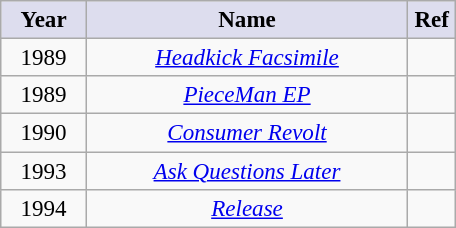<table class="wikitable" style="font-size:96%; text-align:center; margin: 6px;">
<tr>
<th style="background:#dde; width:50px;">Year</th>
<th style="background:#dde; width:207px;">Name</th>
<th style="background:#dde; width:25px;">Ref</th>
</tr>
<tr>
<td>1989</td>
<td><em><a href='#'>Headkick Facsimile</a></em></td>
<td></td>
</tr>
<tr>
<td>1989</td>
<td><em><a href='#'>PieceMan EP</a></em></td>
<td></td>
</tr>
<tr>
<td>1990</td>
<td><em><a href='#'>Consumer Revolt</a></em></td>
<td></td>
</tr>
<tr>
<td>1993</td>
<td><em><a href='#'>Ask Questions Later</a></em></td>
<td></td>
</tr>
<tr>
<td>1994</td>
<td><em><a href='#'>Release</a></em></td>
<td></td>
</tr>
</table>
